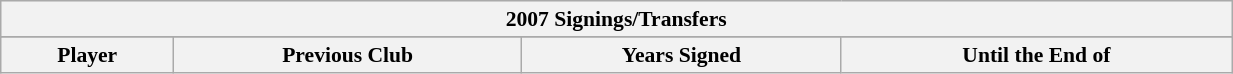<table class="wikitable" width="65%" style="font-size:90%">
<tr bgcolor="#efefef">
<th colspan=11>2007 Signings/Transfers</th>
</tr>
<tr bgcolor="#efefef">
</tr>
<tr>
</tr>
<tr>
<th>Player</th>
<th>Previous Club</th>
<th>Years Signed</th>
<th>Until the End of</th>
</tr>
</table>
